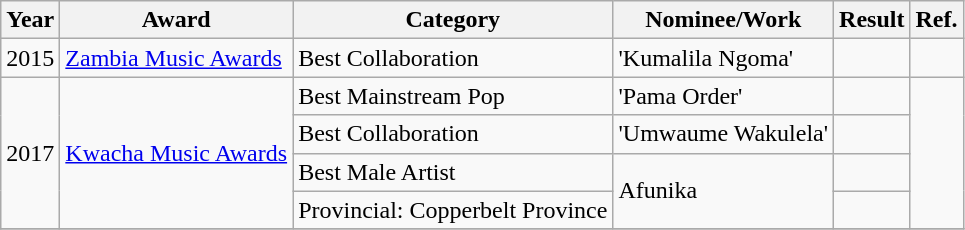<table class="wikitable">
<tr>
<th>Year</th>
<th>Award</th>
<th>Category</th>
<th>Nominee/Work</th>
<th>Result</th>
<th>Ref.</th>
</tr>
<tr>
<td>2015</td>
<td><a href='#'>Zambia Music Awards</a></td>
<td>Best Collaboration</td>
<td>'Kumalila Ngoma'</td>
<td></td>
<td></td>
</tr>
<tr>
<td rowspan="4">2017</td>
<td rowspan="4"><a href='#'>Kwacha Music Awards</a></td>
<td>Best Mainstream Pop</td>
<td>'Pama Order'</td>
<td></td>
<td rowspan="4"></td>
</tr>
<tr>
<td>Best Collaboration</td>
<td>'Umwaume Wakulela'</td>
<td></td>
</tr>
<tr>
<td>Best Male Artist</td>
<td rowspan="2">Afunika</td>
<td></td>
</tr>
<tr>
<td>Provincial: Copperbelt Province</td>
<td></td>
</tr>
<tr>
</tr>
</table>
